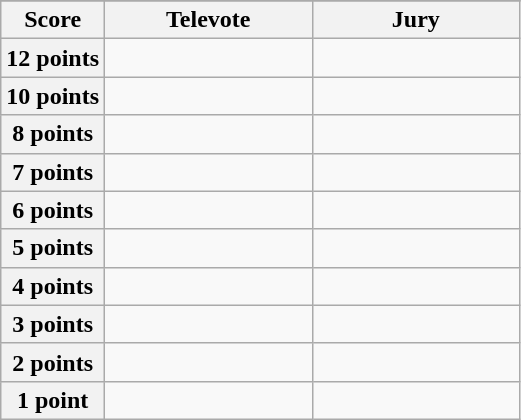<table class="wikitable">
<tr>
</tr>
<tr>
<th scope="col" width="20%">Score</th>
<th scope="col" width="40%">Televote</th>
<th scope="col" width="40%">Jury</th>
</tr>
<tr>
<th scope="row">12 points</th>
<td></td>
<td></td>
</tr>
<tr>
<th scope="row">10 points</th>
<td></td>
<td></td>
</tr>
<tr>
<th scope="row">8 points</th>
<td></td>
<td></td>
</tr>
<tr>
<th scope="row">7 points</th>
<td></td>
<td></td>
</tr>
<tr>
<th scope="row">6 points</th>
<td></td>
<td></td>
</tr>
<tr>
<th scope="row">5 points</th>
<td></td>
<td></td>
</tr>
<tr>
<th scope="row">4 points</th>
<td></td>
<td></td>
</tr>
<tr>
<th scope="row">3 points</th>
<td></td>
<td></td>
</tr>
<tr>
<th scope="row">2 points</th>
<td></td>
<td></td>
</tr>
<tr>
<th scope="row">1 point</th>
<td></td>
<td></td>
</tr>
</table>
